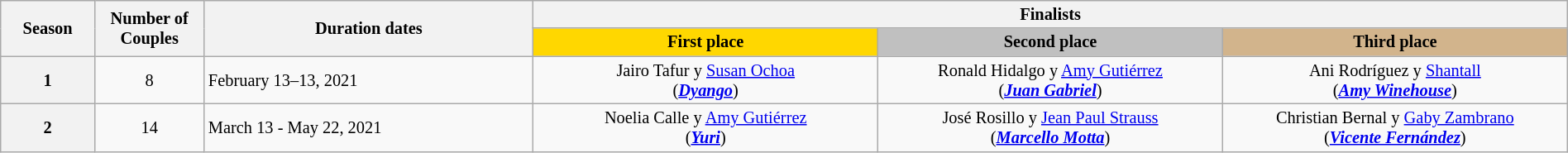<table class="wikitable" style="width:100%; text-align:center; white-space:nowrap; font-size:85%">
<tr>
<th rowspan="2" style="width:6%">Season</th>
<th rowspan="2" style="width:7%">Number of<br>Couples</th>
<th rowspan="2" style="width:21%">Duration dates</th>
<th colspan="3" style="width:66%">Finalists</th>
</tr>
<tr>
<th style="width:22%; background:gold">First place</th>
<th style="width:22%; background:silver">Second place</th>
<th style="width:22%; background:tan">Third place</th>
</tr>
<tr>
<th><strong>1</strong></th>
<td>8</td>
<td style="text-align:left">February 13–13, 2021</td>
<td>Jairo Tafur y <a href='#'>Susan Ochoa</a><br>(<strong><em><a href='#'>Dyango</a></em></strong>)</td>
<td>Ronald Hidalgo y <a href='#'>Amy Gutiérrez</a><br>(<strong><em><a href='#'>Juan Gabriel</a></em></strong>)</td>
<td>Ani Rodríguez y  <a href='#'>Shantall</a><br>(<strong><em><a href='#'>Amy Winehouse</a></em></strong>)</td>
</tr>
<tr>
<th><strong>2</strong></th>
<td>14</td>
<td style="text-align:left">March 13 - May 22, 2021</td>
<td>Noelia Calle y <a href='#'>Amy Gutiérrez</a><br>(<strong><em><a href='#'>Yuri</a></em></strong>)</td>
<td>José Rosillo y <a href='#'>Jean Paul Strauss</a><br>(<strong><em><a href='#'>Marcello Motta</a></em></strong>)</td>
<td>Christian Bernal y <a href='#'>Gaby Zambrano</a><br>(<strong><em><a href='#'>Vicente Fernández</a></em></strong>)</td>
</tr>
</table>
